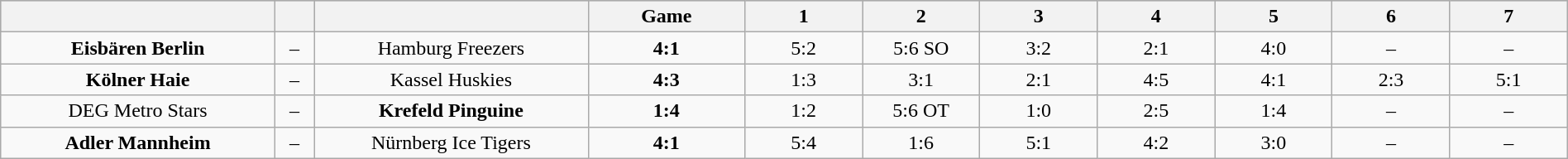<table class="wikitable" width="100%">
<tr style="background-color:#c0c0c0;">
<th style="width:17.5%;"></th>
<th style="width:2.5%;"></th>
<th style="width:17.5%;"></th>
<th style="width:10%;">Game</th>
<th style="width:7.5%;">1</th>
<th style="width:7.5%;">2</th>
<th style="width:7.5%;">3</th>
<th style="width:7.5%;">4</th>
<th style="width:7.5%;">5</th>
<th style="width:7.5%;">6</th>
<th style="width:7.5%;">7</th>
</tr>
<tr align="center">
<td><strong>Eisbären Berlin</strong></td>
<td>–</td>
<td>Hamburg Freezers</td>
<td><strong>4:1</strong></td>
<td>5:2</td>
<td>5:6 SO</td>
<td>3:2</td>
<td>2:1</td>
<td>4:0</td>
<td>–</td>
<td>–</td>
</tr>
<tr align="center">
<td><strong>Kölner Haie</strong></td>
<td>–</td>
<td>Kassel Huskies</td>
<td><strong>4:3</strong></td>
<td>1:3</td>
<td>3:1</td>
<td>2:1</td>
<td>4:5</td>
<td>4:1</td>
<td>2:3</td>
<td>5:1</td>
</tr>
<tr align="center">
<td>DEG Metro Stars</td>
<td>–</td>
<td><strong>Krefeld Pinguine</strong></td>
<td><strong>1:4</strong></td>
<td>1:2</td>
<td>5:6 OT</td>
<td>1:0</td>
<td>2:5</td>
<td>1:4</td>
<td>–</td>
<td>–</td>
</tr>
<tr align="center">
<td><strong>Adler Mannheim</strong></td>
<td>–</td>
<td>Nürnberg Ice Tigers</td>
<td><strong>4:1</strong></td>
<td>5:4</td>
<td>1:6</td>
<td>5:1</td>
<td>4:2</td>
<td>3:0</td>
<td>–</td>
<td>–</td>
</tr>
</table>
